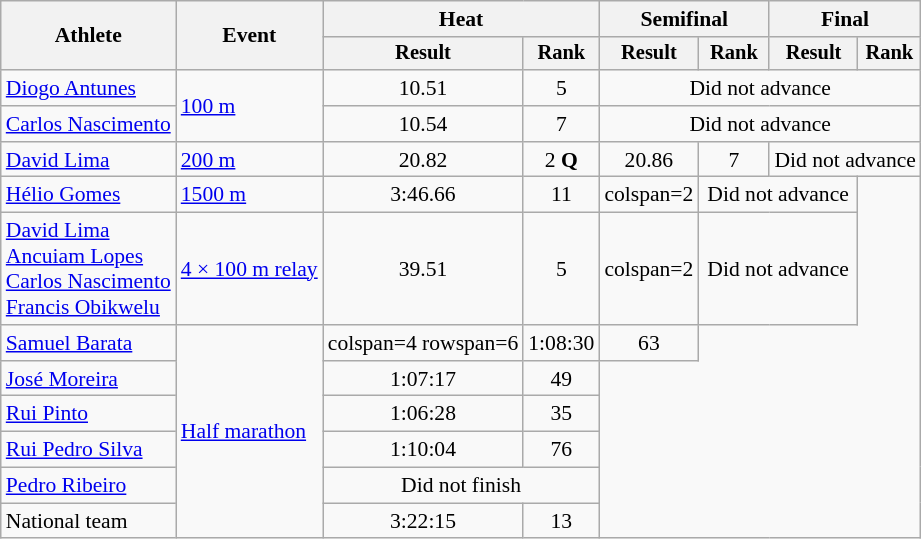<table class=wikitable style="font-size:90%">
<tr>
<th rowspan=2>Athlete</th>
<th rowspan=2>Event</th>
<th colspan=2>Heat</th>
<th colspan=2>Semifinal</th>
<th colspan=2>Final</th>
</tr>
<tr style="font-size:95%">
<th>Result</th>
<th>Rank</th>
<th>Result</th>
<th>Rank</th>
<th>Result</th>
<th>Rank</th>
</tr>
<tr align=center>
<td align=left><a href='#'>Diogo Antunes</a></td>
<td align=left rowspan=2><a href='#'>100 m</a></td>
<td>10.51</td>
<td>5</td>
<td colspan=4>Did not advance</td>
</tr>
<tr align=center>
<td align=left><a href='#'>Carlos Nascimento</a></td>
<td>10.54</td>
<td>7</td>
<td colspan=4>Did not advance</td>
</tr>
<tr align=center>
<td align=left><a href='#'>David Lima</a></td>
<td align=left><a href='#'>200 m</a></td>
<td>20.82</td>
<td>2 <strong>Q</strong></td>
<td>20.86</td>
<td>7</td>
<td colspan=2>Did not advance</td>
</tr>
<tr align=center>
<td align=left><a href='#'>Hélio Gomes</a></td>
<td align=left><a href='#'>1500 m</a></td>
<td>3:46.66</td>
<td>11</td>
<td>colspan=2 </td>
<td colspan=2>Did not advance</td>
</tr>
<tr align=center>
<td align=left><a href='#'>David Lima</a><br><a href='#'>Ancuiam Lopes</a><br><a href='#'>Carlos Nascimento</a><br><a href='#'>Francis Obikwelu</a></td>
<td align=left><a href='#'>4 × 100 m relay</a></td>
<td>39.51</td>
<td>5</td>
<td>colspan=2 </td>
<td colspan=2>Did not advance</td>
</tr>
<tr align=center>
<td align=left><a href='#'>Samuel Barata</a></td>
<td align=left rowspan=6><a href='#'>Half marathon</a></td>
<td>colspan=4 rowspan=6</td>
<td>1:08:30</td>
<td>63</td>
</tr>
<tr align=center>
<td align=left><a href='#'>José Moreira</a></td>
<td>1:07:17</td>
<td>49</td>
</tr>
<tr align=center>
<td align=left><a href='#'>Rui Pinto</a></td>
<td>1:06:28</td>
<td>35</td>
</tr>
<tr align=center>
<td align=left><a href='#'>Rui Pedro Silva</a></td>
<td>1:10:04</td>
<td>76</td>
</tr>
<tr align=center>
<td align=left><a href='#'>Pedro Ribeiro</a></td>
<td colspan=2>Did not finish</td>
</tr>
<tr align=center>
<td align=left>National team</td>
<td>3:22:15</td>
<td>13</td>
</tr>
</table>
